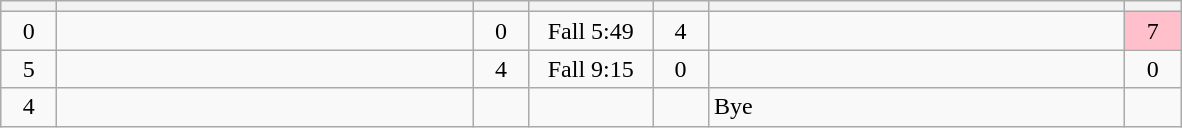<table class="wikitable" style="text-align: center;">
<tr>
<th width=30></th>
<th width=270></th>
<th width=30></th>
<th width=75></th>
<th width=30></th>
<th width=270></th>
<th width=30></th>
</tr>
<tr>
<td>0</td>
<td align=left><strong></strong></td>
<td>0</td>
<td>Fall 5:49</td>
<td>4</td>
<td align=left></td>
<td bgcolor=pink>7</td>
</tr>
<tr>
<td>5</td>
<td align=left></td>
<td>4</td>
<td>Fall 9:15</td>
<td>0</td>
<td align=left><strong></strong></td>
<td>0</td>
</tr>
<tr>
<td>4</td>
<td align=left><strong></strong></td>
<td></td>
<td></td>
<td></td>
<td align=left>Bye</td>
<td></td>
</tr>
</table>
